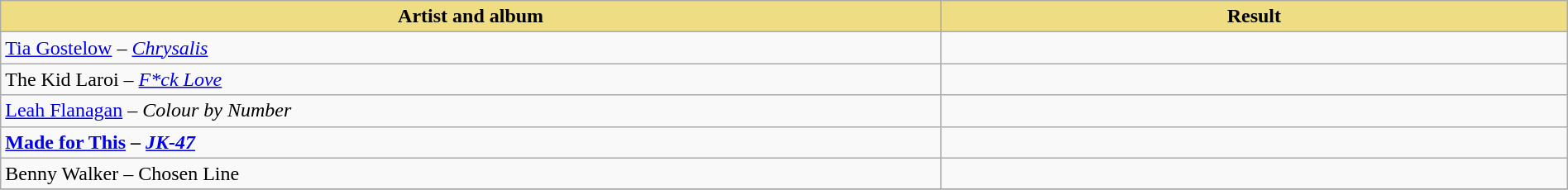<table class="wikitable" width=100%>
<tr>
<th style="width:15%;background:#EEDD82;">Artist and album</th>
<th style="width:10%;background:#EEDD82;">Result</th>
</tr>
<tr>
<td><a href='#'>Tia Gostelow</a> – <em><a href='#'>Chrysalis</a></em></td>
<td></td>
</tr>
<tr>
<td>The Kid Laroi – <em><a href='#'>F*ck Love</a></em></td>
<td></td>
</tr>
<tr>
<td><a href='#'>Leah Flanagan</a> – <em>Colour by Number</em></td>
<td></td>
</tr>
<tr>
<td><strong><a href='#'>Made for This</a> – <em><a href='#'>JK-47</a><strong><em></td>
<td></td>
</tr>
<tr>
<td>Benny Walker – </em>Chosen Line<em></td>
<td></td>
</tr>
<tr>
</tr>
</table>
